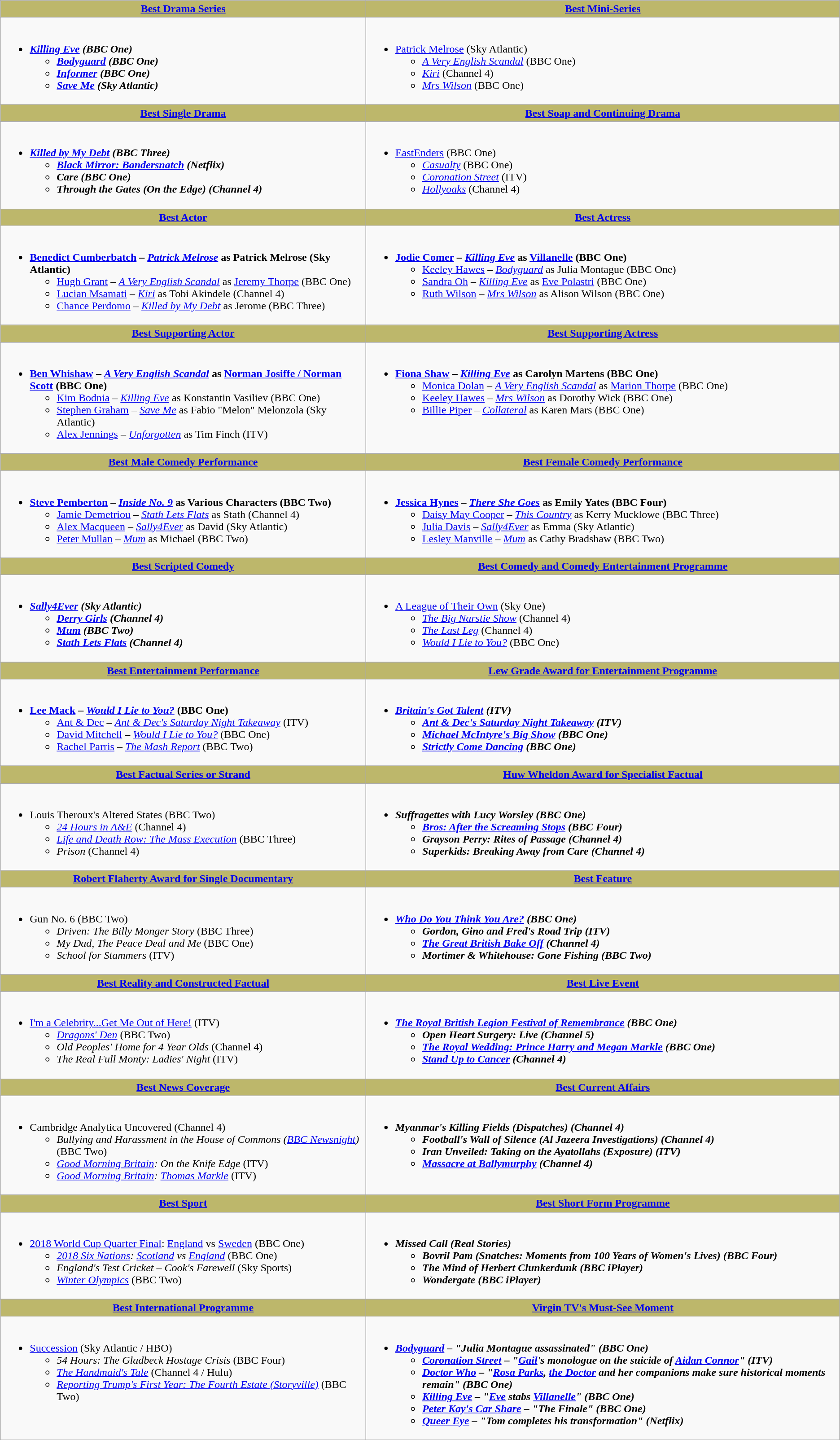<table class=wikitable>
<tr>
<th style="background:#BDB76B;"><a href='#'>Best Drama Series</a></th>
<th style="background:#BDB76B;"><a href='#'>Best Mini-Series</a></th>
</tr>
<tr>
<td valign="top"><br><ul><li><strong><em><a href='#'>Killing Eve</a><em> (BBC One)<strong><ul><li></em><a href='#'>Bodyguard</a><em> (BBC One)</li><li></em><a href='#'>Informer</a><em> (BBC One)</li><li></em><a href='#'>Save Me</a><em> (Sky Atlantic)</li></ul></li></ul></td>
<td valign="top"><br><ul><li></em></strong><a href='#'>Patrick Melrose</a></em> (Sky Atlantic)</strong><ul><li><em><a href='#'>A Very English Scandal</a></em> (BBC One)</li><li><em><a href='#'>Kiri</a></em> (Channel 4)</li><li><em><a href='#'>Mrs Wilson</a></em> (BBC One)</li></ul></li></ul></td>
</tr>
<tr>
<th style="background:#BDB76B;"><a href='#'>Best Single Drama</a></th>
<th style="background:#BDB76B;"><a href='#'>Best Soap and Continuing Drama</a></th>
</tr>
<tr>
<td valign="top"><br><ul><li><strong><em><a href='#'>Killed by My Debt</a><em> (BBC Three)<strong><ul><li></em><a href='#'>Black Mirror: Bandersnatch</a><em> (Netflix)</li><li></em>Care<em> (BBC One)</li><li></em>Through the Gates (On the Edge)<em> (Channel 4)</li></ul></li></ul></td>
<td valign="top"><br><ul><li></em></strong><a href='#'>EastEnders</a></em> (BBC One)</strong><ul><li><em><a href='#'>Casualty</a></em> (BBC One)</li><li><em><a href='#'>Coronation Street</a></em> (ITV)</li><li><em><a href='#'>Hollyoaks</a></em> (Channel 4)</li></ul></li></ul></td>
</tr>
<tr>
<th style="background:#BDB76B;"><a href='#'>Best Actor</a></th>
<th style="background:#BDB76B;"><a href='#'>Best Actress</a></th>
</tr>
<tr>
<td valign="top"><br><ul><li><strong><a href='#'>Benedict Cumberbatch</a> – <em><a href='#'>Patrick Melrose</a></em> as Patrick Melrose (Sky Atlantic)</strong><ul><li><a href='#'>Hugh Grant</a> – <em><a href='#'>A Very English Scandal</a></em> as <a href='#'>Jeremy Thorpe</a> (BBC One)</li><li><a href='#'>Lucian Msamati</a> – <em><a href='#'>Kiri</a></em> as Tobi Akindele (Channel 4)</li><li><a href='#'>Chance Perdomo</a> – <em><a href='#'>Killed by My Debt</a></em> as Jerome (BBC Three)</li></ul></li></ul></td>
<td valign="top"><br><ul><li><strong><a href='#'>Jodie Comer</a> – <em><a href='#'>Killing Eve</a></em> as <a href='#'>Villanelle</a> (BBC One)</strong><ul><li><a href='#'>Keeley Hawes</a> – <em><a href='#'>Bodyguard</a></em> as Julia Montague (BBC One)</li><li><a href='#'>Sandra Oh</a> – <em><a href='#'>Killing Eve</a></em> as <a href='#'>Eve Polastri</a> (BBC One)</li><li><a href='#'>Ruth Wilson</a> – <em><a href='#'>Mrs Wilson</a></em> as Alison Wilson (BBC One)</li></ul></li></ul></td>
</tr>
<tr>
<th style="background:#BDB76B;"><a href='#'>Best Supporting Actor</a></th>
<th style="background:#BDB76B;"><a href='#'>Best Supporting Actress</a></th>
</tr>
<tr>
<td valign="top"><br><ul><li><strong><a href='#'>Ben Whishaw</a> – <em><a href='#'>A Very English Scandal</a></em> as <a href='#'>Norman Josiffe / Norman Scott</a> (BBC One)</strong><ul><li><a href='#'>Kim Bodnia</a> – <em><a href='#'>Killing Eve</a></em> as Konstantin Vasiliev (BBC One)</li><li><a href='#'>Stephen Graham</a> – <em><a href='#'>Save Me</a></em> as Fabio "Melon" Melonzola (Sky Atlantic)</li><li><a href='#'>Alex Jennings</a> – <em><a href='#'>Unforgotten</a></em> as Tim Finch (ITV)</li></ul></li></ul></td>
<td valign="top"><br><ul><li><strong><a href='#'>Fiona Shaw</a> – <em><a href='#'>Killing Eve</a></em> as Carolyn Martens (BBC One)</strong><ul><li><a href='#'>Monica Dolan</a> – <em><a href='#'>A Very English Scandal</a></em> as <a href='#'>Marion Thorpe</a> (BBC One)</li><li><a href='#'>Keeley Hawes</a> – <em><a href='#'>Mrs Wilson</a></em> as Dorothy Wick (BBC One)</li><li><a href='#'>Billie Piper</a> – <em><a href='#'>Collateral</a></em> as Karen Mars (BBC One)</li></ul></li></ul></td>
</tr>
<tr>
<th style="background:#BDB76B;"><a href='#'>Best Male Comedy Performance</a></th>
<th style="background:#BDB76B;"><a href='#'>Best Female Comedy Performance</a></th>
</tr>
<tr>
<td valign="top"><br><ul><li><strong><a href='#'>Steve Pemberton</a> – <em><a href='#'>Inside No. 9</a></em> as Various Characters (BBC Two)</strong><ul><li><a href='#'>Jamie Demetriou</a> – <em><a href='#'>Stath Lets Flats</a></em> as Stath (Channel 4)</li><li><a href='#'>Alex Macqueen</a> – <em><a href='#'>Sally4Ever</a></em> as David (Sky Atlantic)</li><li><a href='#'>Peter Mullan</a> – <em><a href='#'>Mum</a></em> as Michael (BBC Two)</li></ul></li></ul></td>
<td valign="top"><br><ul><li><strong><a href='#'>Jessica Hynes</a> – <em><a href='#'>There She Goes</a></em> as Emily Yates (BBC Four)</strong><ul><li><a href='#'>Daisy May Cooper</a> – <em><a href='#'>This Country</a></em> as Kerry Mucklowe (BBC Three)</li><li><a href='#'>Julia Davis</a> – <em><a href='#'>Sally4Ever</a></em> as Emma (Sky Atlantic)</li><li><a href='#'>Lesley Manville</a> – <em><a href='#'>Mum</a></em> as Cathy Bradshaw (BBC Two)</li></ul></li></ul></td>
</tr>
<tr>
<th style="background:#BDB76B;"><a href='#'>Best Scripted Comedy</a></th>
<th style="background:#BDB76B;"><a href='#'>Best Comedy and Comedy Entertainment Programme</a></th>
</tr>
<tr>
<td valign="top"><br><ul><li><strong><em><a href='#'>Sally4Ever</a><em> (Sky Atlantic)<strong><ul><li></em><a href='#'>Derry Girls</a><em> (Channel 4)</li><li></em><a href='#'>Mum</a><em> (BBC Two)</li><li></em><a href='#'>Stath Lets Flats</a><em> (Channel 4)</li></ul></li></ul></td>
<td valign="top"><br><ul><li></em></strong><a href='#'>A League of Their Own</a></em> (Sky One)</strong><ul><li><em><a href='#'>The Big Narstie Show</a></em> (Channel 4)</li><li><em><a href='#'>The Last Leg</a></em> (Channel 4)</li><li><em><a href='#'>Would I Lie to You?</a></em> (BBC One)</li></ul></li></ul></td>
</tr>
<tr>
<th style="background:#BDB76B;"><a href='#'>Best Entertainment Performance</a></th>
<th style="background:#BDB76B;"><a href='#'>Lew Grade Award for Entertainment Programme</a></th>
</tr>
<tr>
<td valign="top"><br><ul><li><strong><a href='#'>Lee Mack</a> – <em><a href='#'>Would I Lie to You?</a></em> (BBC One)</strong><ul><li><a href='#'>Ant & Dec</a> – <em><a href='#'>Ant & Dec's Saturday Night Takeaway</a></em> (ITV)</li><li><a href='#'>David Mitchell</a> – <em><a href='#'>Would I Lie to You?</a></em> (BBC One)</li><li><a href='#'>Rachel Parris</a> – <em><a href='#'>The Mash Report</a></em> (BBC Two)</li></ul></li></ul></td>
<td valign="top"><br><ul><li><strong><em><a href='#'>Britain's Got Talent</a><em> (ITV)<strong><ul><li></em><a href='#'>Ant & Dec's Saturday Night Takeaway</a><em> (ITV)</li><li></em><a href='#'>Michael McIntyre's Big Show</a><em> (BBC One)</li><li></em><a href='#'>Strictly Come Dancing</a><em> (BBC One)</li></ul></li></ul></td>
</tr>
<tr>
</tr>
<tr>
<th style="background:#BDB76B;"><a href='#'>Best Factual Series or Strand</a></th>
<th style="background:#BDB76B;"><a href='#'>Huw Wheldon Award for Specialist Factual</a></th>
</tr>
<tr>
<td valign="top"><br><ul><li></em></strong>Louis Theroux's Altered States</em> (BBC Two)</strong><ul><li><em><a href='#'>24 Hours in A&E</a></em> (Channel 4)</li><li><em><a href='#'>Life and Death Row: The Mass Execution</a></em> (BBC Three)</li><li><em>Prison</em> (Channel 4)</li></ul></li></ul></td>
<td valign="top"><br><ul><li><strong><em>Suffragettes with Lucy Worsley<em> (BBC One)<strong><ul><li></em><a href='#'>Bros: After the Screaming Stops</a><em> (BBC Four)</li><li></em>Grayson Perry: Rites of Passage<em> (Channel 4)</li><li></em>Superkids: Breaking Away from Care<em> (Channel 4)</li></ul></li></ul></td>
</tr>
<tr>
<th style="background:#BDB76B;"><a href='#'>Robert Flaherty Award for Single Documentary</a></th>
<th style="background:#BDB76B;"><a href='#'>Best Feature</a></th>
</tr>
<tr>
<td valign="top"><br><ul><li></em></strong>Gun No. 6</em> (BBC Two)</strong><ul><li><em>Driven: The Billy Monger Story </em> (BBC Three)</li><li><em>My Dad, The Peace Deal and Me</em> (BBC One)</li><li><em>School for Stammers</em> (ITV)</li></ul></li></ul></td>
<td valign="top"><br><ul><li><strong><em><a href='#'>Who Do You Think You Are?</a><em> (BBC One)<strong><ul><li></em>Gordon, Gino and Fred's Road Trip<em> (ITV)</li><li></em><a href='#'>The Great British Bake Off</a><em> (Channel 4)</li><li></em>Mortimer & Whitehouse: Gone Fishing<em> (BBC Two)</li></ul></li></ul></td>
</tr>
<tr>
<th style="background:#BDB76B;"><a href='#'>Best Reality and Constructed Factual</a></th>
<th style="background:#BDB76B;"><a href='#'>Best Live Event</a></th>
</tr>
<tr>
<td valign="top"><br><ul><li></em></strong><a href='#'>I'm a Celebrity...Get Me Out of Here!</a></em> (ITV)</strong><ul><li><em><a href='#'>Dragons' Den</a></em> (BBC Two)</li><li><em>Old Peoples' Home for 4 Year Olds</em> (Channel 4)</li><li><em>The Real Full Monty: Ladies' Night</em> (ITV)</li></ul></li></ul></td>
<td valign="top"><br><ul><li><strong><em><a href='#'>The Royal British Legion Festival of Remembrance</a><em> (BBC One)<strong><ul><li></em>Open Heart Surgery: Live<em> (Channel 5)</li><li></em><a href='#'>The Royal Wedding: Prince Harry and Megan Markle</a><em> (BBC One)</li><li></em><a href='#'>Stand Up to Cancer</a><em> (Channel 4)</li></ul></li></ul></td>
</tr>
<tr>
<th style="background:#BDB76B;"><a href='#'>Best News Coverage</a></th>
<th style="background:#BDB76B;"><a href='#'>Best Current Affairs</a></th>
</tr>
<tr>
<td valign="top"><br><ul><li></em></strong>Cambridge Analytica Uncovered</em> (Channel 4)</strong><ul><li><em>Bullying and Harassment in the House of Commons (<a href='#'>BBC Newsnight</a>)</em> (BBC Two)</li><li><em><a href='#'>Good Morning Britain</a>: On the Knife Edge</em> (ITV)</li><li><em><a href='#'>Good Morning Britain</a>: <a href='#'>Thomas Markle</a></em> (ITV)</li></ul></li></ul></td>
<td valign="top"><br><ul><li><strong><em>Myanmar's Killing Fields (Dispatches)<em> (Channel 4)<strong><ul><li></em>Football's Wall of Silence (Al Jazeera Investigations)<em> (Channel 4)</li><li></em>Iran Unveiled: Taking on the Ayatollahs (Exposure)<em> (ITV)</li><li></em><a href='#'>Massacre at Ballymurphy</a><em> (Channel 4)</li></ul></li></ul></td>
</tr>
<tr>
<th style="background:#BDB76B;"><a href='#'>Best Sport</a></th>
<th style="background:#BDB76B;"><a href='#'>Best Short Form Programme</a></th>
</tr>
<tr>
<td valign="top"><br><ul><li></em></strong><a href='#'>2018 World Cup Quarter Final</a>: <a href='#'>England</a> vs <a href='#'>Sweden</a></em> (BBC One)</strong><ul><li><em><a href='#'>2018 Six Nations</a>: <a href='#'>Scotland</a> vs <a href='#'>England</a></em> (BBC One)</li><li><em>England's Test Cricket – Cook's Farewell</em> (Sky Sports)</li><li><em><a href='#'>Winter Olympics</a></em> (BBC Two)</li></ul></li></ul></td>
<td valign="top"><br><ul><li><strong><em>Missed Call<em> (Real Stories)<strong><ul><li></em>Bovril Pam (Snatches: Moments from 100 Years of Women's Lives)<em> (BBC Four)</li><li></em>The Mind of Herbert Clunkerdunk<em> (BBC iPlayer)</li><li></em>Wondergate<em> (BBC iPlayer)</li></ul></li></ul></td>
</tr>
<tr>
<th style="background:#BDB76B;"><a href='#'>Best International Programme</a></th>
<th style="background:#BDB76B;"><a href='#'>Virgin TV's Must-See Moment</a></th>
</tr>
<tr>
<td valign="top"><br><ul><li></em></strong><a href='#'>Succession</a></em> (Sky Atlantic / HBO)</strong><ul><li><em>54 Hours: The Gladbeck Hostage Crisis</em> (BBC Four)</li><li><em><a href='#'>The Handmaid's Tale</a></em> (Channel 4 / Hulu)</li><li><em><a href='#'>Reporting Trump's First Year: The Fourth Estate (Storyville)</a></em> (BBC Two)</li></ul></li></ul></td>
<td valign="top"><br><ul><li><strong><em><a href='#'>Bodyguard</a><em> – "Julia Montague assassinated" (BBC One)<strong><ul><li></em><a href='#'>Coronation Street</a><em> – "<a href='#'>Gail</a>'s monologue on the suicide of <a href='#'>Aidan Connor</a>" (ITV)</li><li></em><a href='#'>Doctor Who</a><em> – "<a href='#'>Rosa Parks</a>, <a href='#'>the Doctor</a> and her companions make sure historical moments remain" (BBC One)</li><li></em><a href='#'>Killing Eve</a><em> – "<a href='#'>Eve</a> stabs <a href='#'>Villanelle</a>" (BBC One)</li><li></em><a href='#'>Peter Kay's Car Share</a><em> – "The Finale" (BBC One)</li><li></em><a href='#'>Queer Eye</a><em> – "Tom completes his transformation" (Netflix)</li></ul></li></ul></td>
</tr>
</table>
